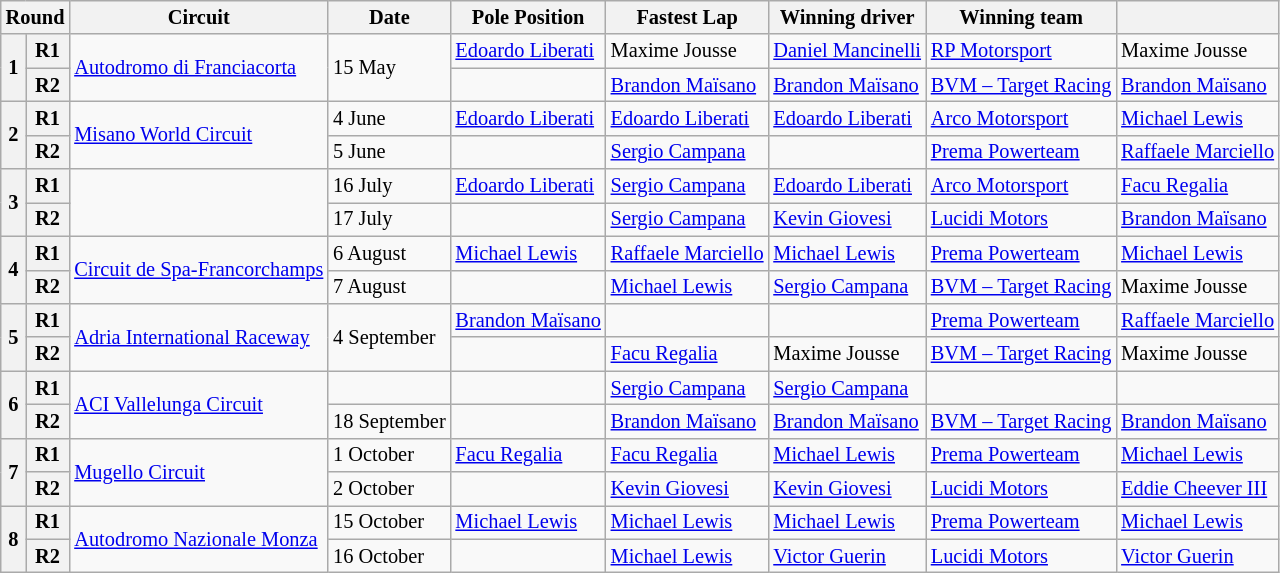<table class="wikitable" style="font-size: 85%;">
<tr>
<th colspan=2>Round</th>
<th>Circuit</th>
<th>Date</th>
<th>Pole Position</th>
<th>Fastest Lap</th>
<th>Winning driver</th>
<th>Winning team</th>
<th></th>
</tr>
<tr>
<th rowspan=2>1</th>
<th>R1</th>
<td rowspan=2> <a href='#'>Autodromo di Franciacorta</a></td>
<td rowspan=2>15 May</td>
<td> <a href='#'>Edoardo Liberati</a></td>
<td> Maxime Jousse</td>
<td> <a href='#'>Daniel Mancinelli</a></td>
<td> <a href='#'>RP Motorsport</a></td>
<td> Maxime Jousse</td>
</tr>
<tr>
<th>R2</th>
<td></td>
<td> <a href='#'>Brandon Maïsano</a></td>
<td> <a href='#'>Brandon Maïsano</a></td>
<td> <a href='#'>BVM – Target Racing</a></td>
<td> <a href='#'>Brandon Maïsano</a></td>
</tr>
<tr>
<th rowspan=2>2</th>
<th>R1</th>
<td rowspan=2> <a href='#'>Misano World Circuit</a></td>
<td>4 June</td>
<td> <a href='#'>Edoardo Liberati</a></td>
<td> <a href='#'>Edoardo Liberati</a></td>
<td> <a href='#'>Edoardo Liberati</a></td>
<td> <a href='#'>Arco Motorsport</a></td>
<td> <a href='#'>Michael Lewis</a></td>
</tr>
<tr>
<th>R2</th>
<td>5 June</td>
<td></td>
<td> <a href='#'>Sergio Campana</a></td>
<td></td>
<td> <a href='#'>Prema Powerteam</a></td>
<td> <a href='#'>Raffaele Marciello</a></td>
</tr>
<tr>
<th rowspan=2>3</th>
<th>R1</th>
<td rowspan=2></td>
<td>16 July</td>
<td> <a href='#'>Edoardo Liberati</a></td>
<td> <a href='#'>Sergio Campana</a></td>
<td> <a href='#'>Edoardo Liberati</a></td>
<td> <a href='#'>Arco Motorsport</a></td>
<td> <a href='#'>Facu Regalia</a></td>
</tr>
<tr>
<th>R2</th>
<td>17 July</td>
<td></td>
<td> <a href='#'>Sergio Campana</a></td>
<td> <a href='#'>Kevin Giovesi</a></td>
<td> <a href='#'>Lucidi Motors</a></td>
<td> <a href='#'>Brandon Maïsano</a></td>
</tr>
<tr>
<th rowspan=2>4</th>
<th>R1</th>
<td rowspan=2> <a href='#'>Circuit de Spa-Francorchamps</a></td>
<td>6 August</td>
<td> <a href='#'>Michael Lewis</a></td>
<td> <a href='#'>Raffaele Marciello</a></td>
<td> <a href='#'>Michael Lewis</a></td>
<td> <a href='#'>Prema Powerteam</a></td>
<td> <a href='#'>Michael Lewis</a></td>
</tr>
<tr>
<th>R2</th>
<td>7 August</td>
<td></td>
<td> <a href='#'>Michael Lewis</a></td>
<td> <a href='#'>Sergio Campana</a></td>
<td> <a href='#'>BVM – Target Racing</a></td>
<td> Maxime Jousse</td>
</tr>
<tr>
<th rowspan=2>5</th>
<th>R1</th>
<td rowspan=2> <a href='#'>Adria International Raceway</a></td>
<td rowspan=2>4 September</td>
<td> <a href='#'>Brandon Maïsano</a></td>
<td></td>
<td></td>
<td> <a href='#'>Prema Powerteam</a></td>
<td> <a href='#'>Raffaele Marciello</a></td>
</tr>
<tr>
<th>R2</th>
<td></td>
<td> <a href='#'>Facu Regalia</a></td>
<td> Maxime Jousse</td>
<td> <a href='#'>BVM – Target Racing</a></td>
<td> Maxime Jousse</td>
</tr>
<tr>
<th rowspan=2>6</th>
<th>R1</th>
<td rowspan=2> <a href='#'>ACI Vallelunga Circuit</a></td>
<td></td>
<td></td>
<td> <a href='#'>Sergio Campana</a></td>
<td> <a href='#'>Sergio Campana</a></td>
<td></td>
<td></td>
</tr>
<tr>
<th>R2</th>
<td>18 September</td>
<td></td>
<td> <a href='#'>Brandon Maïsano</a></td>
<td> <a href='#'>Brandon Maïsano</a></td>
<td> <a href='#'>BVM – Target Racing</a></td>
<td> <a href='#'>Brandon Maïsano</a></td>
</tr>
<tr>
<th rowspan=2>7</th>
<th>R1</th>
<td rowspan=2> <a href='#'>Mugello Circuit</a></td>
<td>1 October</td>
<td> <a href='#'>Facu Regalia</a></td>
<td> <a href='#'>Facu Regalia</a></td>
<td> <a href='#'>Michael Lewis</a></td>
<td> <a href='#'>Prema Powerteam</a></td>
<td> <a href='#'>Michael Lewis</a></td>
</tr>
<tr>
<th>R2</th>
<td>2 October</td>
<td></td>
<td> <a href='#'>Kevin Giovesi</a></td>
<td> <a href='#'>Kevin Giovesi</a></td>
<td> <a href='#'>Lucidi Motors</a></td>
<td> <a href='#'>Eddie Cheever III</a></td>
</tr>
<tr>
<th rowspan=2>8</th>
<th>R1</th>
<td rowspan=2> <a href='#'>Autodromo Nazionale Monza</a></td>
<td>15 October</td>
<td> <a href='#'>Michael Lewis</a></td>
<td> <a href='#'>Michael Lewis</a></td>
<td> <a href='#'>Michael Lewis</a></td>
<td> <a href='#'>Prema Powerteam</a></td>
<td> <a href='#'>Michael Lewis</a></td>
</tr>
<tr>
<th>R2</th>
<td>16 October</td>
<td></td>
<td> <a href='#'>Michael Lewis</a></td>
<td> <a href='#'>Victor Guerin</a></td>
<td> <a href='#'>Lucidi Motors</a></td>
<td> <a href='#'>Victor Guerin</a></td>
</tr>
</table>
